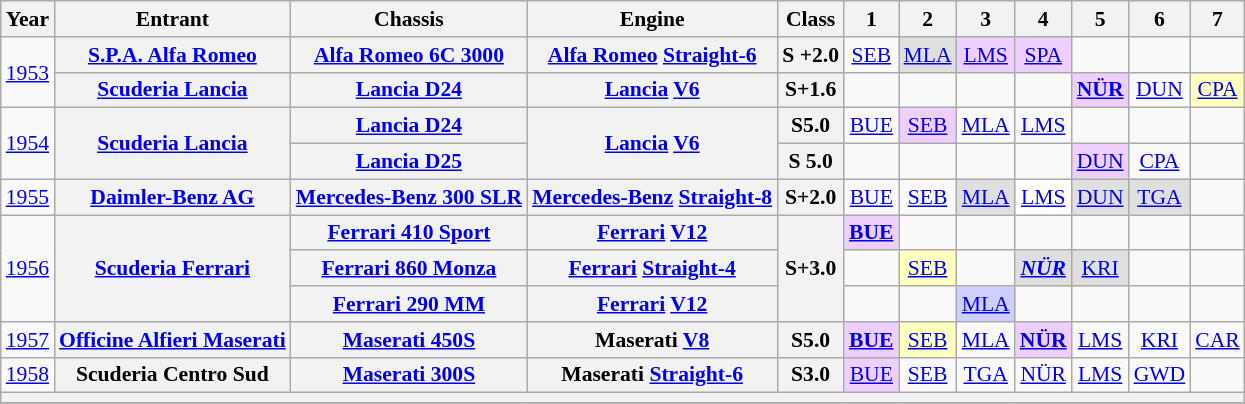<table class="wikitable" style="text-align:center; font-size:90%">
<tr>
<th>Year</th>
<th>Entrant</th>
<th>Chassis</th>
<th>Engine</th>
<th>Class</th>
<th>1</th>
<th>2</th>
<th>3</th>
<th>4</th>
<th>5</th>
<th>6</th>
<th>7</th>
</tr>
<tr>
<td rowspan=2><a href='#'>1953</a></td>
<th><a href='#'>S.P.A. Alfa Romeo</a></th>
<th><a href='#'>Alfa Romeo 6C 3000</a></th>
<th><a href='#'>Alfa Romeo</a> <a href='#'>Straight-6</a></th>
<th>S +2.0</th>
<td><a href='#'>SEB</a></td>
<td style="background:#DFDFDF;"><a href='#'>MLA</a><br></td>
<td style="background:#EFCFFF;"><a href='#'>LMS</a><br></td>
<td style="background:#EFCFFF;"><a href='#'>SPA</a><br></td>
<td></td>
<td></td>
<td></td>
</tr>
<tr>
<th><a href='#'>Scuderia Lancia</a></th>
<th><a href='#'>Lancia D24</a></th>
<th><a href='#'>Lancia</a> <a href='#'>V6</a></th>
<th>S+1.6</th>
<td></td>
<td></td>
<td></td>
<td></td>
<td style="background:#EFCFFF;"><strong><a href='#'>NÜR</a></strong><br></td>
<td><a href='#'>DUN</a></td>
<td style="background:#FFFFBF;"><a href='#'>CPA</a><br></td>
</tr>
<tr>
<td rowspan=2><a href='#'>1954</a></td>
<th rowspan=2><a href='#'>Scuderia Lancia</a></th>
<th><a href='#'>Lancia D24</a></th>
<th rowspan=2><a href='#'>Lancia</a> <a href='#'>V6</a></th>
<th>S5.0</th>
<td><a href='#'>BUE</a></td>
<td style="background:#EFCFFF;"><a href='#'>SEB</a><br></td>
<td><a href='#'>MLA</a></td>
<td><a href='#'>LMS</a></td>
<td></td>
<td></td>
<td></td>
</tr>
<tr>
<th><a href='#'>Lancia D25</a></th>
<th>S 5.0</th>
<td></td>
<td></td>
<td></td>
<td></td>
<td style="background:#EFCFFF;"><a href='#'>DUN</a><br></td>
<td><a href='#'>CPA</a></td>
<td></td>
</tr>
<tr>
<td><a href='#'>1955</a></td>
<th><a href='#'>Daimler-Benz AG</a></th>
<th><a href='#'>Mercedes-Benz 300 SLR</a></th>
<th><a href='#'>Mercedes-Benz</a> <a href='#'>Straight-8</a></th>
<th>S+2.0</th>
<td><a href='#'>BUE</a></td>
<td><a href='#'>SEB</a></td>
<td style="background:#DFDFDF;"><a href='#'>MLA</a><br></td>
<td style="background:#FFFFFF;"><a href='#'>LMS</a><br></td>
<td style="background:#DFDFDF;"><a href='#'>DUN</a><br></td>
<td style="background:#DFDFDF;"><a href='#'>TGA</a><br></td>
<td></td>
</tr>
<tr>
<td rowspan=3><a href='#'>1956</a></td>
<th rowspan=3><a href='#'>Scuderia Ferrari</a></th>
<th><a href='#'>Ferrari 410 Sport</a></th>
<th><a href='#'>Ferrari</a> <a href='#'>V12</a></th>
<th rowspan=3>S+3.0</th>
<td style="background:#EFCFFF;"><strong><a href='#'>BUE</a></strong><br></td>
<td></td>
<td></td>
<td></td>
<td></td>
<td></td>
<td></td>
</tr>
<tr>
<th><a href='#'>Ferrari 860 Monza</a></th>
<th><a href='#'>Ferrari</a> <a href='#'>Straight-4</a></th>
<td></td>
<td style="background:#FFFFBF;"><a href='#'>SEB</a><br></td>
<td></td>
<td style="background:#DFDFDF;"><strong><em><a href='#'>NÜR</a></em></strong><br></td>
<td style="background:#DFDFDF;"><a href='#'>KRI</a><br></td>
<td></td>
<td></td>
</tr>
<tr>
<th><a href='#'>Ferrari 290 MM</a></th>
<th><a href='#'>Ferrari</a> <a href='#'>V12</a></th>
<td></td>
<td></td>
<td style="background:#CFCFFF;"><a href='#'>MLA</a><br></td>
<td></td>
<td></td>
<td></td>
<td></td>
</tr>
<tr>
<td><a href='#'>1957</a></td>
<th><a href='#'>Officine Alfieri Maserati</a></th>
<th><a href='#'>Maserati 450S</a></th>
<th>Maserati <a href='#'>V8</a></th>
<th>S5.0</th>
<td style="background:#EFCFFF;"><strong><a href='#'>BUE</a></strong><br></td>
<td style="background:#FFFFBF;"><a href='#'>SEB</a><br></td>
<td><a href='#'>MLA</a></td>
<td style="background:#EFCFFF;"><strong><a href='#'>NÜR</a></strong><br></td>
<td><a href='#'>LMS</a></td>
<td><a href='#'>KRI</a></td>
<td><a href='#'>CAR</a></td>
</tr>
<tr>
<td><a href='#'>1958</a></td>
<th>Scuderia Centro Sud</th>
<th><a href='#'>Maserati 300S</a></th>
<th>Maserati <a href='#'>Straight-6</a></th>
<th>S3.0</th>
<td style="background:#EFCFFF;"><a href='#'>BUE</a><br></td>
<td><a href='#'>SEB</a></td>
<td><a href='#'>TGA</a></td>
<td><a href='#'>NÜR</a></td>
<td><a href='#'>LMS</a></td>
<td><a href='#'>GWD</a></td>
<td></td>
</tr>
<tr>
<th colspan=12></th>
</tr>
<tr>
</tr>
</table>
